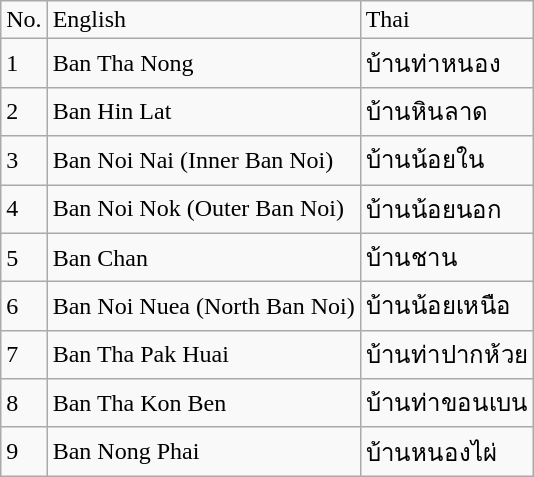<table class="wikitable">
<tr>
<td>No.</td>
<td>English</td>
<td>Thai</td>
</tr>
<tr>
<td>1</td>
<td>Ban Tha Nong</td>
<td>บ้านท่าหนอง</td>
</tr>
<tr>
<td>2</td>
<td>Ban Hin Lat</td>
<td>บ้านหินลาด</td>
</tr>
<tr>
<td>3</td>
<td>Ban Noi Nai (Inner Ban Noi)</td>
<td>บ้านน้อยใน</td>
</tr>
<tr>
<td>4</td>
<td>Ban Noi Nok (Outer Ban Noi)</td>
<td>บ้านน้อยนอก</td>
</tr>
<tr>
<td>5</td>
<td>Ban Chan</td>
<td>บ้านชาน</td>
</tr>
<tr>
<td>6</td>
<td>Ban Noi Nuea (North Ban Noi)</td>
<td>บ้านน้อยเหนือ</td>
</tr>
<tr>
<td>7</td>
<td>Ban Tha Pak Huai</td>
<td>บ้านท่าปากห้วย</td>
</tr>
<tr>
<td>8</td>
<td>Ban Tha Kon Ben</td>
<td>บ้านท่าขอนเบน</td>
</tr>
<tr>
<td>9</td>
<td>Ban Nong Phai</td>
<td>บ้านหนองไผ่</td>
</tr>
</table>
